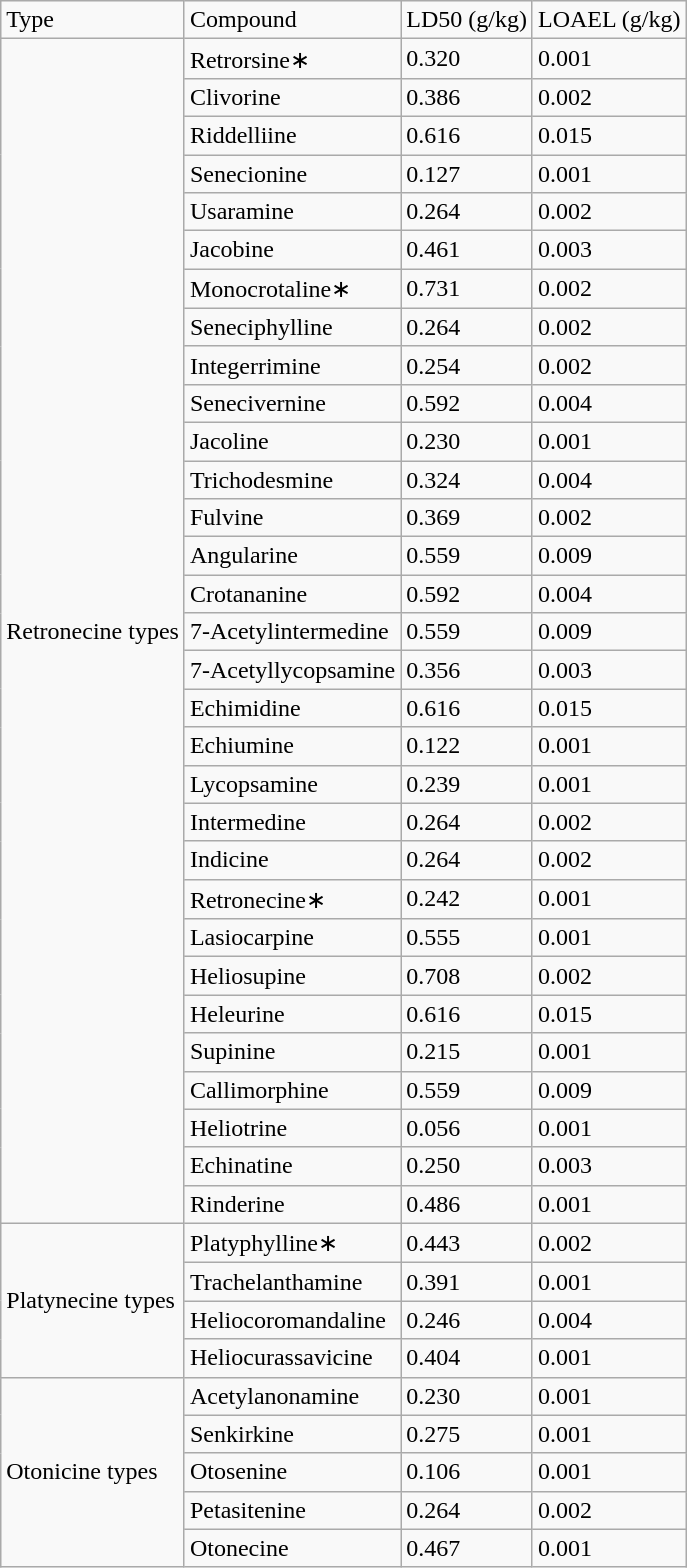<table class="wikitable mw-collapsible mw-collapsed">
<tr>
<td>Type</td>
<td>Compound</td>
<td>LD50 (g/kg)</td>
<td>LOAEL (g/kg)</td>
</tr>
<tr>
<td colspan="1" rowspan="31">Retronecine types</td>
<td>Retrorsine∗</td>
<td>0.320</td>
<td>0.001</td>
</tr>
<tr>
<td>Clivorine</td>
<td>0.386</td>
<td>0.002</td>
</tr>
<tr>
<td>Riddelliine</td>
<td>0.616</td>
<td>0.015</td>
</tr>
<tr>
<td>Senecionine</td>
<td>0.127</td>
<td>0.001</td>
</tr>
<tr>
<td>Usaramine</td>
<td>0.264</td>
<td>0.002</td>
</tr>
<tr>
<td>Jacobine</td>
<td>0.461</td>
<td>0.003</td>
</tr>
<tr>
<td>Monocrotaline∗</td>
<td>0.731</td>
<td>0.002</td>
</tr>
<tr>
<td>Seneciphylline</td>
<td>0.264</td>
<td>0.002</td>
</tr>
<tr>
<td>Integerrimine</td>
<td>0.254</td>
<td>0.002</td>
</tr>
<tr>
<td>Senecivernine</td>
<td>0.592</td>
<td>0.004</td>
</tr>
<tr>
<td>Jacoline</td>
<td>0.230</td>
<td>0.001</td>
</tr>
<tr>
<td>Trichodesmine</td>
<td>0.324</td>
<td>0.004</td>
</tr>
<tr>
<td>Fulvine</td>
<td>0.369</td>
<td>0.002</td>
</tr>
<tr>
<td>Angularine</td>
<td>0.559</td>
<td>0.009</td>
</tr>
<tr>
<td>Crotananine</td>
<td>0.592</td>
<td>0.004</td>
</tr>
<tr>
<td>7-Acetylintermedine</td>
<td>0.559</td>
<td>0.009</td>
</tr>
<tr>
<td>7-Acetyllycopsamine</td>
<td>0.356</td>
<td>0.003</td>
</tr>
<tr>
<td>Echimidine</td>
<td>0.616</td>
<td>0.015</td>
</tr>
<tr>
<td>Echiumine</td>
<td>0.122</td>
<td>0.001</td>
</tr>
<tr>
<td>Lycopsamine</td>
<td>0.239</td>
<td>0.001</td>
</tr>
<tr>
<td>Intermedine</td>
<td>0.264</td>
<td>0.002</td>
</tr>
<tr>
<td>Indicine</td>
<td>0.264</td>
<td>0.002</td>
</tr>
<tr>
<td>Retronecine∗</td>
<td>0.242</td>
<td>0.001</td>
</tr>
<tr>
<td>Lasiocarpine</td>
<td>0.555</td>
<td>0.001</td>
</tr>
<tr>
<td>Heliosupine</td>
<td>0.708</td>
<td>0.002</td>
</tr>
<tr>
<td>Heleurine</td>
<td>0.616</td>
<td>0.015</td>
</tr>
<tr>
<td>Supinine</td>
<td>0.215</td>
<td>0.001</td>
</tr>
<tr>
<td>Callimorphine</td>
<td>0.559</td>
<td>0.009</td>
</tr>
<tr>
<td>Heliotrine</td>
<td>0.056</td>
<td>0.001</td>
</tr>
<tr>
<td>Echinatine</td>
<td>0.250</td>
<td>0.003</td>
</tr>
<tr>
<td>Rinderine</td>
<td>0.486</td>
<td>0.001</td>
</tr>
<tr>
<td colspan="1" rowspan="4">Platynecine types</td>
<td>Platyphylline∗</td>
<td>0.443</td>
<td>0.002</td>
</tr>
<tr>
<td>Trachelanthamine</td>
<td>0.391</td>
<td>0.001</td>
</tr>
<tr>
<td>Heliocoromandaline</td>
<td>0.246</td>
<td>0.004</td>
</tr>
<tr>
<td>Heliocurassavicine</td>
<td>0.404</td>
<td>0.001</td>
</tr>
<tr>
<td colspan="1" rowspan="5">Otonicine types</td>
<td>Acetylanonamine</td>
<td>0.230</td>
<td>0.001</td>
</tr>
<tr>
<td>Senkirkine</td>
<td>0.275</td>
<td>0.001</td>
</tr>
<tr>
<td>Otosenine</td>
<td>0.106</td>
<td>0.001</td>
</tr>
<tr>
<td>Petasitenine</td>
<td>0.264</td>
<td>0.002</td>
</tr>
<tr>
<td>Otonecine</td>
<td>0.467</td>
<td>0.001</td>
</tr>
</table>
